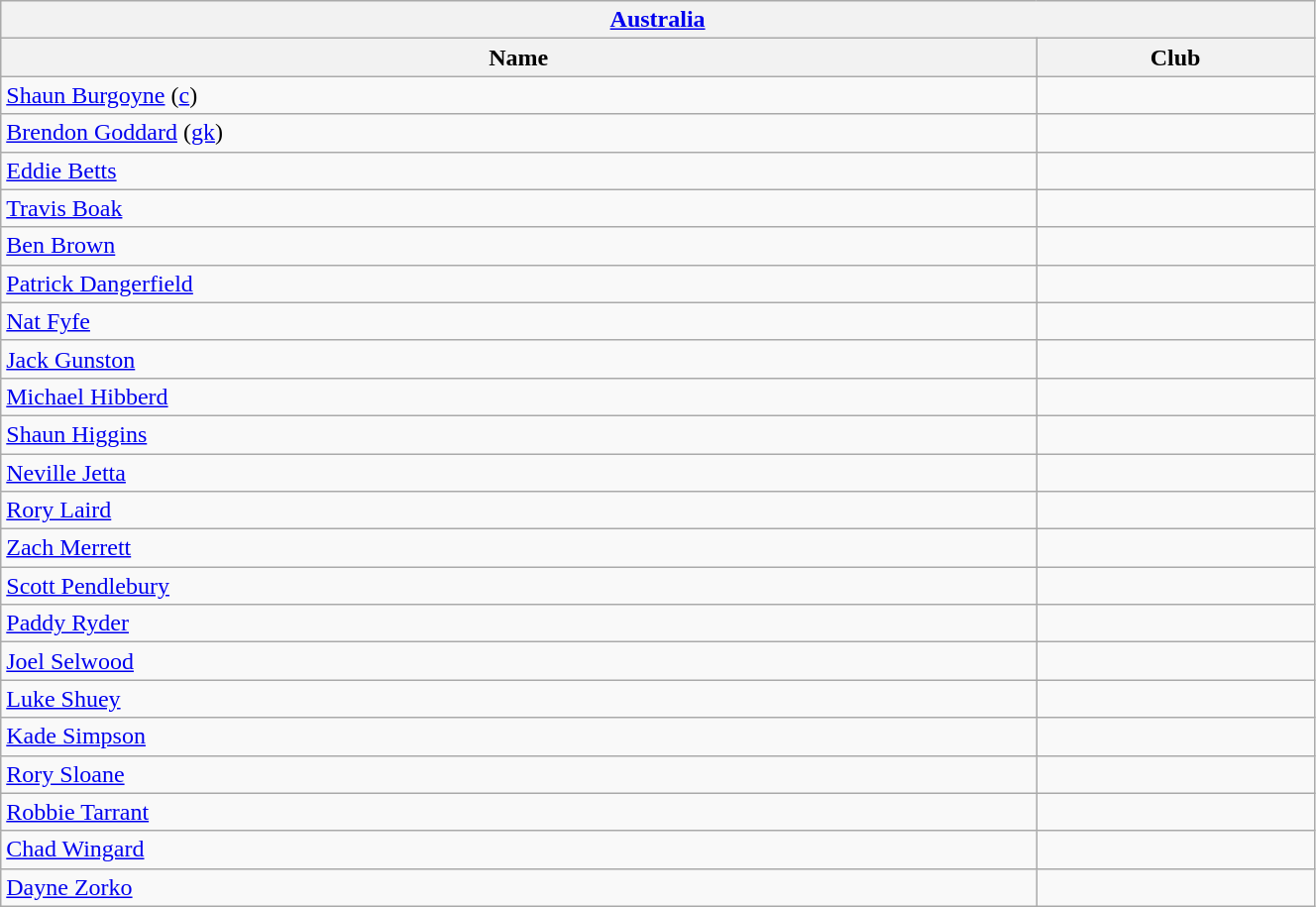<table align="center" class="wikitable" style="width:70%;">
<tr>
<th colspan="2"> <a href='#'>Australia</a></th>
</tr>
<tr>
<th>Name</th>
<th>Club</th>
</tr>
<tr>
<td><a href='#'>Shaun Burgoyne</a> (<a href='#'>c</a>)</td>
<td></td>
</tr>
<tr>
<td><a href='#'>Brendon Goddard</a> (<a href='#'>gk</a>)</td>
<td></td>
</tr>
<tr>
<td><a href='#'>Eddie Betts</a></td>
<td></td>
</tr>
<tr>
<td><a href='#'>Travis Boak</a></td>
<td></td>
</tr>
<tr>
<td><a href='#'>Ben Brown</a></td>
<td></td>
</tr>
<tr>
<td><a href='#'>Patrick Dangerfield</a></td>
<td></td>
</tr>
<tr>
<td><a href='#'>Nat Fyfe</a></td>
<td></td>
</tr>
<tr>
<td><a href='#'>Jack Gunston</a></td>
<td></td>
</tr>
<tr>
<td><a href='#'>Michael Hibberd</a></td>
<td></td>
</tr>
<tr>
<td><a href='#'>Shaun Higgins</a></td>
<td></td>
</tr>
<tr>
<td><a href='#'>Neville Jetta</a></td>
<td></td>
</tr>
<tr>
<td><a href='#'>Rory Laird</a></td>
<td></td>
</tr>
<tr>
<td><a href='#'>Zach Merrett</a></td>
<td></td>
</tr>
<tr>
<td><a href='#'>Scott Pendlebury</a></td>
<td></td>
</tr>
<tr>
<td><a href='#'>Paddy Ryder</a></td>
<td></td>
</tr>
<tr>
<td><a href='#'>Joel Selwood</a></td>
<td></td>
</tr>
<tr>
<td><a href='#'>Luke Shuey</a></td>
<td></td>
</tr>
<tr>
<td><a href='#'>Kade Simpson</a></td>
<td></td>
</tr>
<tr>
<td><a href='#'>Rory Sloane</a></td>
<td></td>
</tr>
<tr>
<td><a href='#'>Robbie Tarrant</a></td>
<td></td>
</tr>
<tr>
<td><a href='#'>Chad Wingard</a></td>
<td></td>
</tr>
<tr>
<td><a href='#'>Dayne Zorko</a></td>
<td></td>
</tr>
</table>
